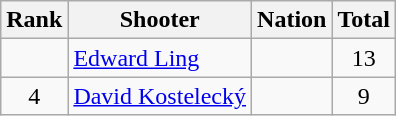<table class="wikitable sortable" style="text-align:center">
<tr>
<th>Rank</th>
<th>Shooter</th>
<th>Nation</th>
<th>Total</th>
</tr>
<tr>
<td></td>
<td align=left><a href='#'>Edward Ling</a></td>
<td align="left"></td>
<td>13</td>
</tr>
<tr>
<td>4</td>
<td align=left><a href='#'>David Kostelecký</a></td>
<td align="left"></td>
<td>9</td>
</tr>
</table>
